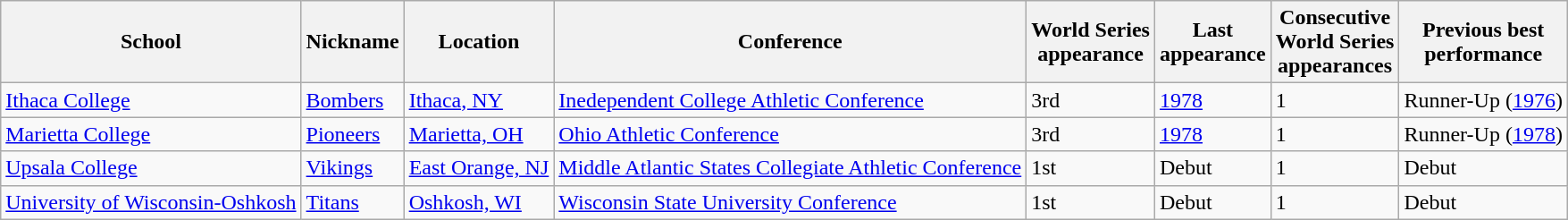<table class="wikitable sortable">
<tr>
<th>School</th>
<th>Nickname</th>
<th>Location</th>
<th>Conference</th>
<th data-sort-type="number">World Series<br>appearance</th>
<th data-sort-type="number">Last<br>appearance</th>
<th>Consecutive<br>World Series<br>appearances</th>
<th>Previous best<br>performance</th>
</tr>
<tr>
<td><a href='#'>Ithaca College</a></td>
<td><a href='#'>Bombers</a></td>
<td><a href='#'>Ithaca, NY</a></td>
<td><a href='#'>Inedependent College Athletic Conference</a></td>
<td>3rd</td>
<td><a href='#'>1978</a></td>
<td>1</td>
<td>Runner-Up (<a href='#'>1976</a>)</td>
</tr>
<tr>
<td><a href='#'>Marietta College</a></td>
<td><a href='#'>Pioneers</a></td>
<td><a href='#'>Marietta, OH</a></td>
<td><a href='#'>Ohio Athletic Conference</a></td>
<td>3rd</td>
<td><a href='#'>1978</a></td>
<td>1</td>
<td>Runner-Up (<a href='#'>1978</a>)</td>
</tr>
<tr>
<td><a href='#'>Upsala College</a></td>
<td><a href='#'>Vikings</a></td>
<td><a href='#'>East Orange, NJ</a></td>
<td><a href='#'>Middle Atlantic States Collegiate Athletic Conference</a></td>
<td>1st</td>
<td>Debut</td>
<td>1</td>
<td>Debut</td>
</tr>
<tr>
<td><a href='#'>University of Wisconsin-Oshkosh</a></td>
<td><a href='#'>Titans</a></td>
<td><a href='#'>Oshkosh, WI</a></td>
<td><a href='#'>Wisconsin State University Conference</a></td>
<td>1st</td>
<td>Debut</td>
<td>1</td>
<td>Debut</td>
</tr>
</table>
